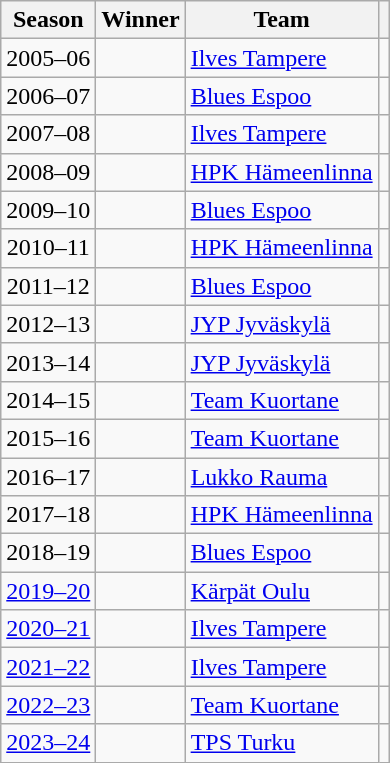<table class="wikitable sortable">
<tr>
<th>Season</th>
<th>Winner</th>
<th>Team</th>
<th></th>
</tr>
<tr>
<td align=center>2005–06</td>
<td></td>
<td><a href='#'>Ilves Tampere</a></td>
<td align=center></td>
</tr>
<tr>
<td align=center>2006–07</td>
<td></td>
<td><a href='#'>Blues Espoo</a></td>
<td align=center></td>
</tr>
<tr>
<td align=center>2007–08</td>
<td></td>
<td><a href='#'>Ilves Tampere</a></td>
<td align=center></td>
</tr>
<tr s>
<td align=center>2008–09</td>
<td></td>
<td><a href='#'>HPK Hämeenlinna</a></td>
<td align=center></td>
</tr>
<tr>
<td align=center>2009–10</td>
<td></td>
<td><a href='#'>Blues Espoo</a></td>
<td align=center></td>
</tr>
<tr>
<td align=center>2010–11</td>
<td></td>
<td><a href='#'>HPK Hämeenlinna</a></td>
<td align=center></td>
</tr>
<tr>
<td align=center>2011–12</td>
<td></td>
<td><a href='#'>Blues Espoo</a></td>
<td align=center></td>
</tr>
<tr>
<td align=center>2012–13</td>
<td></td>
<td><a href='#'>JYP Jyväskylä</a></td>
<td align=center></td>
</tr>
<tr>
<td align=center>2013–14</td>
<td></td>
<td><a href='#'>JYP Jyväskylä</a></td>
<td align=center></td>
</tr>
<tr>
<td align=center>2014–15</td>
<td></td>
<td><a href='#'>Team Kuortane</a></td>
<td align=center></td>
</tr>
<tr>
<td align=center>2015–16</td>
<td></td>
<td><a href='#'>Team Kuortane</a></td>
<td align=center></td>
</tr>
<tr>
<td align=center>2016–17</td>
<td></td>
<td><a href='#'>Lukko Rauma</a></td>
<td align=center></td>
</tr>
<tr>
<td align=center>2017–18</td>
<td></td>
<td><a href='#'>HPK Hämeenlinna</a></td>
<td align=center></td>
</tr>
<tr>
<td align=center>2018–19</td>
<td></td>
<td><a href='#'>Blues Espoo</a></td>
<td align=center></td>
</tr>
<tr>
<td align=center><a href='#'>2019–20</a></td>
<td></td>
<td><a href='#'>Kärpät Oulu</a></td>
<td align=center></td>
</tr>
<tr>
<td align=center><a href='#'>2020–21</a></td>
<td></td>
<td><a href='#'>Ilves Tampere</a></td>
<td align=center></td>
</tr>
<tr>
<td align=center><a href='#'>2021–22</a></td>
<td></td>
<td><a href='#'>Ilves Tampere</a></td>
<td align=center></td>
</tr>
<tr>
<td align=center><a href='#'>2022–23</a></td>
<td></td>
<td><a href='#'>Team Kuortane</a></td>
<td align=center></td>
</tr>
<tr>
<td align=center><a href='#'>2023–24</a></td>
<td></td>
<td><a href='#'>TPS Turku</a></td>
<td align=center></td>
</tr>
</table>
